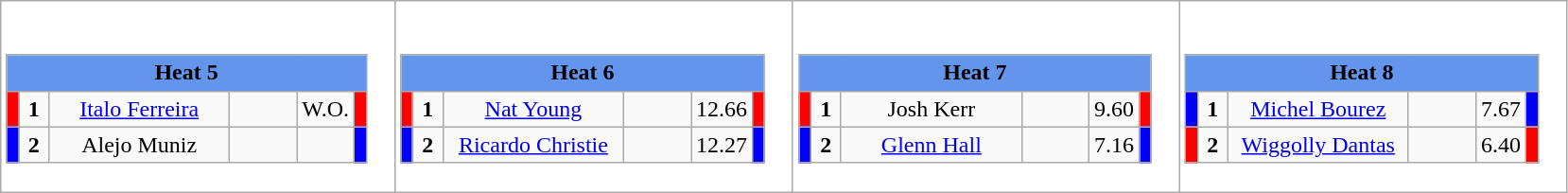<table class="wikitable" style="background:#fff;">
<tr>
<td><div><br><table class="wikitable">
<tr>
<td colspan="6"  style="text-align:center; background:#6495ed;"><strong>Heat 5</strong></td>
</tr>
<tr>
<td style="width:01px; background: #f00;"></td>
<td style="width:14px; text-align:center;"><strong>1</strong></td>
<td style="width:120px; text-align:center;"><a href='#'>Italo Ferreira</a></td>
<td style="width:40px; text-align:center;"></td>
<td style="width:20px; text-align:center;">W.O.</td>
<td style="width:01px; background: #f00;"></td>
</tr>
<tr>
<td style="width:01px; background: #00f;"></td>
<td style="width:14px; text-align:center;"><strong>2</strong></td>
<td style="width:120px; text-align:center;">Alejo Muniz</td>
<td style="width:40px; text-align:center;"></td>
<td style="width:20px; text-align:center;"></td>
<td style="width:01px; background: #00f;"></td>
</tr>
</table>
</div></td>
<td><div><br><table class="wikitable">
<tr>
<td colspan="6"  style="text-align:center; background:#6495ed;"><strong>Heat 6</strong></td>
</tr>
<tr>
<td style="width:01px; background: #f00;"></td>
<td style="width:14px; text-align:center;"><strong>1</strong></td>
<td style="width:120px; text-align:center;"><a href='#'>Nat Young</a></td>
<td style="width:40px; text-align:center;"></td>
<td style="width:20px; text-align:center;">12.66</td>
<td style="width:01px; background: #f00;"></td>
</tr>
<tr>
<td style="width:01px; background: #00f;"></td>
<td style="width:14px; text-align:center;"><strong>2</strong></td>
<td style="width:120px; text-align:center;"><a href='#'>Ricardo Christie</a></td>
<td style="width:40px; text-align:center;"></td>
<td style="width:20px; text-align:center;">12.27</td>
<td style="width:01px; background: #00f;"></td>
</tr>
</table>
</div></td>
<td><div><br><table class="wikitable">
<tr>
<td colspan="6"  style="text-align:center; background:#6495ed;"><strong>Heat 7</strong></td>
</tr>
<tr>
<td style="width:01px; background: #f00;"></td>
<td style="width:14px; text-align:center;"><strong>1</strong></td>
<td style="width:120px; text-align:center;">Josh Kerr</td>
<td style="width:40px; text-align:center;"></td>
<td style="width:20px; text-align:center;">9.60</td>
<td style="width:01px; background: #f00;"></td>
</tr>
<tr>
<td style="width:01px; background: #00f;"></td>
<td style="width:14px; text-align:center;"><strong>2</strong></td>
<td style="width:120px; text-align:center;"><a href='#'>Glenn Hall</a></td>
<td style="width:40px; text-align:center;"></td>
<td style="width:20px; text-align:center;">7.16</td>
<td style="width:01px; background: #00f;"></td>
</tr>
</table>
</div></td>
<td><div><br><table class="wikitable">
<tr>
<td colspan="6"  style="text-align:center; background:#6495ed;"><strong>Heat 8</strong></td>
</tr>
<tr>
<td style="width:01px; background: #00f;"></td>
<td style="width:14px; text-align:center;"><strong>1</strong></td>
<td style="width:120px; text-align:center;"><a href='#'>Michel Bourez</a></td>
<td style="width:40px; text-align:center;"></td>
<td style="width:20px; text-align:center;">7.67</td>
<td style="width:01px; background: #00f;"></td>
</tr>
<tr>
<td style="width:01px; background: #f00;"></td>
<td style="width:14px; text-align:center;"><strong>2</strong></td>
<td style="width:120px; text-align:center;"><a href='#'>Wiggolly Dantas</a></td>
<td style="width:40px; text-align:center;"></td>
<td style="width:20px; text-align:center;">6.40</td>
<td style="width:01px; background: #f00;"></td>
</tr>
</table>
</div></td>
</tr>
</table>
